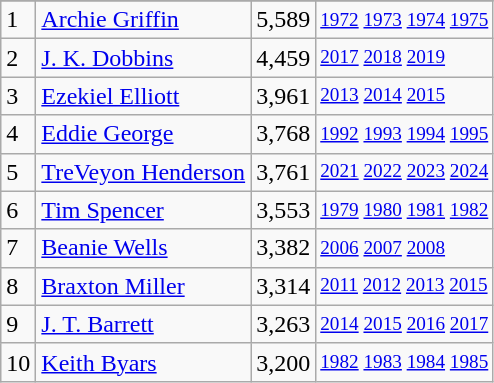<table class="wikitable">
<tr>
</tr>
<tr>
<td>1</td>
<td><a href='#'>Archie Griffin</a></td>
<td>5,589</td>
<td style="font-size:80%;"><a href='#'>1972</a> <a href='#'>1973</a> <a href='#'>1974</a> <a href='#'>1975</a></td>
</tr>
<tr>
<td>2</td>
<td><a href='#'>J. K. Dobbins</a></td>
<td>4,459</td>
<td style="font-size:80%;"><a href='#'>2017</a> <a href='#'>2018</a> <a href='#'>2019</a></td>
</tr>
<tr>
<td>3</td>
<td><a href='#'>Ezekiel Elliott</a></td>
<td>3,961</td>
<td style="font-size:80%;"><a href='#'>2013</a> <a href='#'>2014</a> <a href='#'>2015</a></td>
</tr>
<tr>
<td>4</td>
<td><a href='#'>Eddie George</a></td>
<td>3,768</td>
<td style="font-size:80%;"><a href='#'>1992</a> <a href='#'>1993</a> <a href='#'>1994</a> <a href='#'>1995</a></td>
</tr>
<tr>
<td>5</td>
<td><a href='#'>TreVeyon Henderson</a></td>
<td>3,761</td>
<td style="font-size:80%;"><a href='#'>2021</a> <a href='#'>2022</a> <a href='#'>2023</a> <a href='#'>2024</a></td>
</tr>
<tr>
<td>6</td>
<td><a href='#'>Tim Spencer</a></td>
<td>3,553</td>
<td style="font-size:80%;"><a href='#'>1979</a> <a href='#'>1980</a> <a href='#'>1981</a> <a href='#'>1982</a></td>
</tr>
<tr>
<td>7</td>
<td><a href='#'>Beanie Wells</a></td>
<td>3,382</td>
<td style="font-size:80%;"><a href='#'>2006</a> <a href='#'>2007</a> <a href='#'>2008</a></td>
</tr>
<tr>
<td>8</td>
<td><a href='#'>Braxton Miller</a></td>
<td>3,314</td>
<td style="font-size:80%;"><a href='#'>2011</a> <a href='#'>2012</a> <a href='#'>2013</a> <a href='#'>2015</a></td>
</tr>
<tr>
<td>9</td>
<td><a href='#'>J. T. Barrett</a></td>
<td>3,263</td>
<td style="font-size:80%;"><a href='#'>2014</a> <a href='#'>2015</a> <a href='#'>2016</a> <a href='#'>2017</a></td>
</tr>
<tr>
<td>10</td>
<td><a href='#'>Keith Byars</a></td>
<td>3,200</td>
<td style="font-size:80%;"><a href='#'>1982</a> <a href='#'>1983</a> <a href='#'>1984</a> <a href='#'>1985</a></td>
</tr>
</table>
